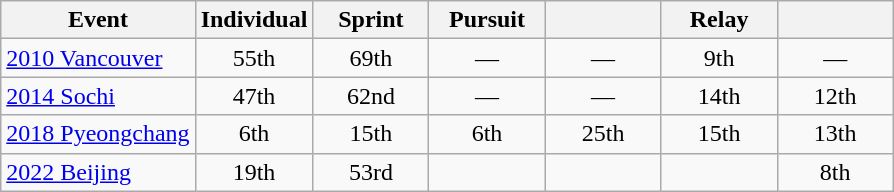<table class="wikitable" style="text-align: center;">
<tr ">
<th>Event</th>
<th style="width:70px;">Individual</th>
<th style="width:70px;">Sprint</th>
<th style="width:70px;">Pursuit</th>
<th style="width:70px;"></th>
<th style="width:70px;">Relay</th>
<th style="width:70px;"></th>
</tr>
<tr>
<td align=left> <a href='#'>2010 Vancouver</a></td>
<td>55th</td>
<td>69th</td>
<td>—</td>
<td>—</td>
<td>9th</td>
<td>—</td>
</tr>
<tr>
<td align=left> <a href='#'>2014 Sochi</a></td>
<td>47th</td>
<td>62nd</td>
<td>—</td>
<td>—</td>
<td>14th</td>
<td>12th</td>
</tr>
<tr>
<td align=left> <a href='#'>2018 Pyeongchang</a></td>
<td>6th</td>
<td>15th</td>
<td>6th</td>
<td>25th</td>
<td>15th</td>
<td>13th</td>
</tr>
<tr>
<td align=left> <a href='#'>2022 Beijing</a></td>
<td>19th</td>
<td>53rd</td>
<td></td>
<td></td>
<td></td>
<td>8th</td>
</tr>
</table>
